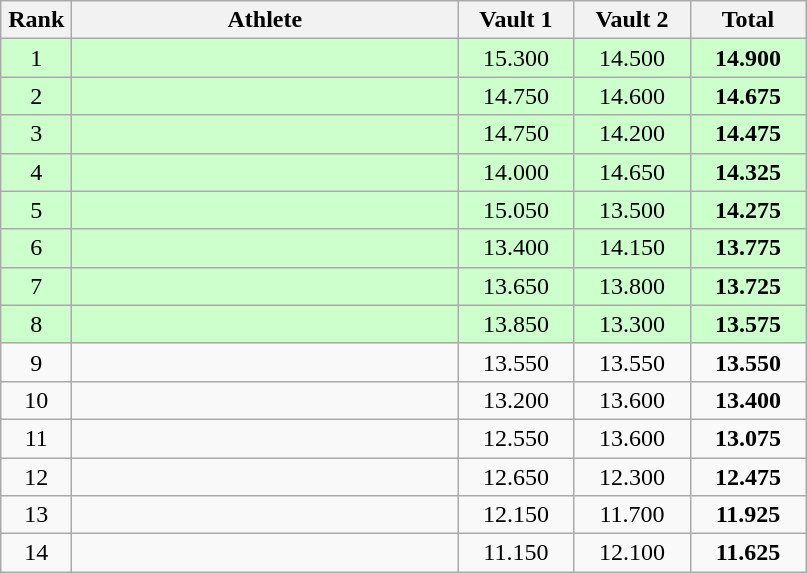<table class=wikitable style="text-align:center">
<tr>
<th width=40>Rank</th>
<th width=250>Athlete</th>
<th width=70>Vault 1</th>
<th width=70>Vault 2</th>
<th width=70>Total</th>
</tr>
<tr bgcolor="ccffcc">
<td>1</td>
<td align=left></td>
<td>15.300</td>
<td>14.500</td>
<td><strong>14.900</strong></td>
</tr>
<tr bgcolor="ccffcc">
<td>2</td>
<td align=left></td>
<td>14.750</td>
<td>14.600</td>
<td><strong>14.675</strong></td>
</tr>
<tr bgcolor="ccffcc">
<td>3</td>
<td align=left></td>
<td>14.750</td>
<td>14.200</td>
<td><strong>14.475</strong></td>
</tr>
<tr bgcolor="ccffcc">
<td>4</td>
<td align=left></td>
<td>14.000</td>
<td>14.650</td>
<td><strong>14.325</strong></td>
</tr>
<tr bgcolor="ccffcc">
<td>5</td>
<td align=left></td>
<td>15.050</td>
<td>13.500</td>
<td><strong>14.275</strong></td>
</tr>
<tr bgcolor="ccffcc">
<td>6</td>
<td align=left></td>
<td>13.400</td>
<td>14.150</td>
<td><strong>13.775</strong></td>
</tr>
<tr bgcolor="ccffcc">
<td>7</td>
<td align=left></td>
<td>13.650</td>
<td>13.800</td>
<td><strong>13.725</strong></td>
</tr>
<tr bgcolor="ccffcc">
<td>8</td>
<td align=left></td>
<td>13.850</td>
<td>13.300</td>
<td><strong>13.575</strong></td>
</tr>
<tr>
<td>9</td>
<td align=left></td>
<td>13.550</td>
<td>13.550</td>
<td><strong>13.550</strong></td>
</tr>
<tr>
<td>10</td>
<td align=left></td>
<td>13.200</td>
<td>13.600</td>
<td><strong>13.400</strong></td>
</tr>
<tr>
<td>11</td>
<td align=left></td>
<td>12.550</td>
<td>13.600</td>
<td><strong>13.075</strong></td>
</tr>
<tr>
<td>12</td>
<td align=left></td>
<td>12.650</td>
<td>12.300</td>
<td><strong>12.475</strong></td>
</tr>
<tr>
<td>13</td>
<td align=left></td>
<td>12.150</td>
<td>11.700</td>
<td><strong>11.925</strong></td>
</tr>
<tr>
<td>14</td>
<td align=left></td>
<td>11.150</td>
<td>12.100</td>
<td><strong>11.625</strong></td>
</tr>
</table>
